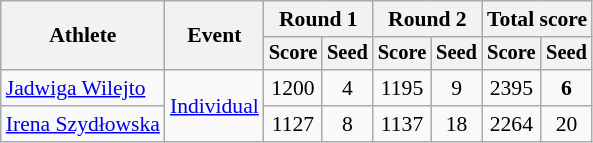<table class="wikitable" style="font-size:90%">
<tr>
<th rowspan="2">Athlete</th>
<th rowspan="2">Event</th>
<th colspan="2">Round 1</th>
<th colspan="2">Round 2</th>
<th colspan="2">Total score</th>
</tr>
<tr style="font-size:95%">
<th>Score</th>
<th>Seed</th>
<th>Score</th>
<th>Seed</th>
<th>Score</th>
<th>Seed</th>
</tr>
<tr align=center>
<td align=left><a href='#'>Jadwiga Wilejto</a></td>
<td style="text-align:left;" rowspan="2"><a href='#'>Individual</a></td>
<td>1200</td>
<td>4</td>
<td>1195</td>
<td>9</td>
<td>2395</td>
<td><strong>6</strong></td>
</tr>
<tr align=center>
<td align=left><a href='#'>Irena Szydłowska</a></td>
<td>1127</td>
<td>8</td>
<td>1137</td>
<td>18</td>
<td>2264</td>
<td>20</td>
</tr>
</table>
